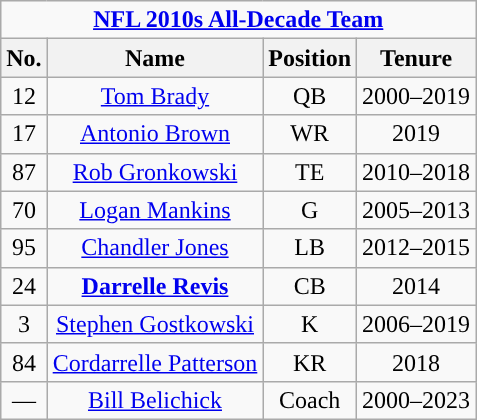<table class="wikitable" style="text-align:center">
<tr>
<td colspan="4"><strong><a href='#'><span><u>NFL 2010s All-Decade Team</u></span></a></strong></td>
</tr>
<tr>
<th>No.</th>
<th>Name</th>
<th>Position</th>
<th>Tenure</th>
</tr>
<tr>
<td>12</td>
<td><a href='#'>Tom Brady</a></td>
<td>QB</td>
<td>2000–2019</td>
</tr>
<tr>
<td>17</td>
<td><a href='#'>Antonio Brown</a></td>
<td>WR</td>
<td>2019</td>
</tr>
<tr>
<td>87</td>
<td><a href='#'>Rob Gronkowski</a></td>
<td>TE</td>
<td>2010–2018</td>
</tr>
<tr>
<td>70</td>
<td><a href='#'>Logan Mankins</a></td>
<td>G</td>
<td>2005–2013</td>
</tr>
<tr>
<td>95</td>
<td><a href='#'>Chandler Jones</a></td>
<td>LB</td>
<td>2012–2015</td>
</tr>
<tr>
<td>24</td>
<td><strong><a href='#'>Darrelle Revis</a></strong></td>
<td>CB</td>
<td>2014</td>
</tr>
<tr>
<td>3</td>
<td><a href='#'>Stephen Gostkowski</a></td>
<td>K</td>
<td>2006–2019</td>
</tr>
<tr>
<td>84</td>
<td><a href='#'>Cordarrelle Patterson</a></td>
<td>KR</td>
<td>2018</td>
</tr>
<tr>
<td>—</td>
<td><a href='#'>Bill Belichick</a></td>
<td>Coach</td>
<td>2000–2023</td>
</tr>
</table>
